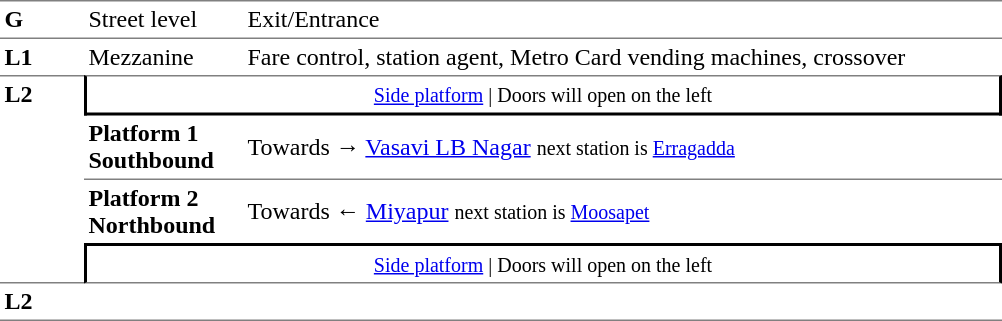<table table border=0 cellspacing=0 cellpadding=3>
<tr>
<td style="border-bottom:solid 1px gray;border-top:solid 1px gray;" width=50 valign=top><strong>G</strong></td>
<td style="border-top:solid 1px gray;border-bottom:solid 1px gray;" width=100 valign=top>Street level</td>
<td style="border-top:solid 1px gray;border-bottom:solid 1px gray;" width=500 valign=top>Exit/Entrance</td>
</tr>
<tr>
<td valign=top><strong>L1</strong></td>
<td valign=top>Mezzanine</td>
<td valign=top>Fare control, station agent, Metro Card vending machines, crossover<br></td>
</tr>
<tr>
<td style="border-top:solid 1px gray;border-bottom:solid 1px gray;" width=50 rowspan=4 valign=top><strong>L2</strong></td>
<td style="border-top:solid 1px gray;border-right:solid 2px black;border-left:solid 2px black;border-bottom:solid 2px black;text-align:center;" colspan=2><small><a href='#'>Side platform</a> | Doors will open on the left </small></td>
</tr>
<tr>
<td style="border-bottom:solid 1px gray;" width=100><span><strong>Platform 1</strong><br><strong>Southbound</strong></span></td>
<td style="border-bottom:solid 1px gray;" width=500>Towards → <a href='#'>Vasavi LB Nagar</a> <small> next station is <a href='#'>Erragadda</a> </small></td>
</tr>
<tr>
<td><span><strong>Platform 2</strong><br><strong>Northbound</strong></span></td>
<td>Towards ← <a href='#'>Miyapur</a> <small>next station is <a href='#'>Moosapet</a></small></td>
</tr>
<tr>
<td style="border-top:solid 2px black;border-right:solid 2px black;border-left:solid 2px black;border-bottom:solid 1px gray;" colspan=2  align=center><small><a href='#'>Side platform</a> | Doors will open on the left </small></td>
</tr>
<tr>
<td style="border-bottom:solid 1px gray;" width=50 rowspan=2 valign=top><strong>L2</strong></td>
<td style="border-bottom:solid 1px gray;" width=100></td>
<td style="border-bottom:solid 1px gray;" width=500></td>
</tr>
<tr>
</tr>
</table>
